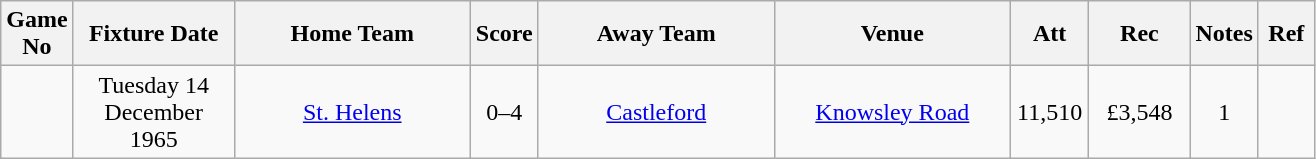<table class="wikitable" style="text-align:center;">
<tr>
<th width=20 abbr="No">Game No</th>
<th width=100 abbr="Date">Fixture Date</th>
<th width=150 abbr="Home Team">Home Team</th>
<th width=20 abbr="Score">Score</th>
<th width=150 abbr="Away Team">Away Team</th>
<th width=150 abbr="Venue">Venue</th>
<th width=45 abbr="Att">Att</th>
<th width=60 abbr="Rec">Rec</th>
<th width=20 abbr="Notes">Notes</th>
<th width=30 abbr="Ref">Ref</th>
</tr>
<tr>
<td></td>
<td>Tuesday 14 December 1965</td>
<td><a href='#'>St. Helens</a></td>
<td>0–4</td>
<td><a href='#'>Castleford</a></td>
<td><a href='#'>Knowsley Road</a></td>
<td>11,510</td>
<td>£3,548</td>
<td>1</td>
<td></td>
</tr>
</table>
